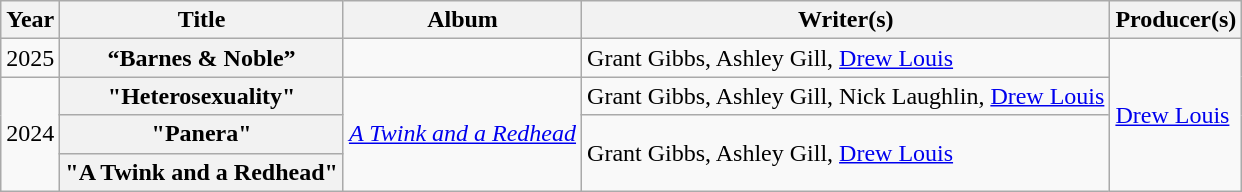<table class="wikitable plainrowheaders" style="text-align:left;">
<tr>
<th scope="col">Year</th>
<th scope="col">Title</th>
<th scope="col">Album</th>
<th scope="col">Writer(s)</th>
<th scope="col">Producer(s)</th>
</tr>
<tr>
<td>2025</td>
<th scope="row">“Barnes & Noble”</th>
<td></td>
<td>Grant Gibbs, Ashley Gill, <a href='#'>Drew Louis</a></td>
<td rowspan="4"><a href='#'>Drew Louis</a></td>
</tr>
<tr>
<td rowspan="3">2024</td>
<th scope="row">"Heterosexuality"</th>
<td rowspan="3"><em><a href='#'>A Twink and a Redhead</a></em></td>
<td rowspan="1">Grant Gibbs, Ashley Gill, Nick Laughlin, <a href='#'>Drew Louis</a></td>
</tr>
<tr>
<th scope="row">"Panera"</th>
<td rowspan="2">Grant Gibbs, Ashley Gill, <a href='#'>Drew Louis</a></td>
</tr>
<tr>
<th scope="row">"A Twink and a Redhead"</th>
</tr>
</table>
